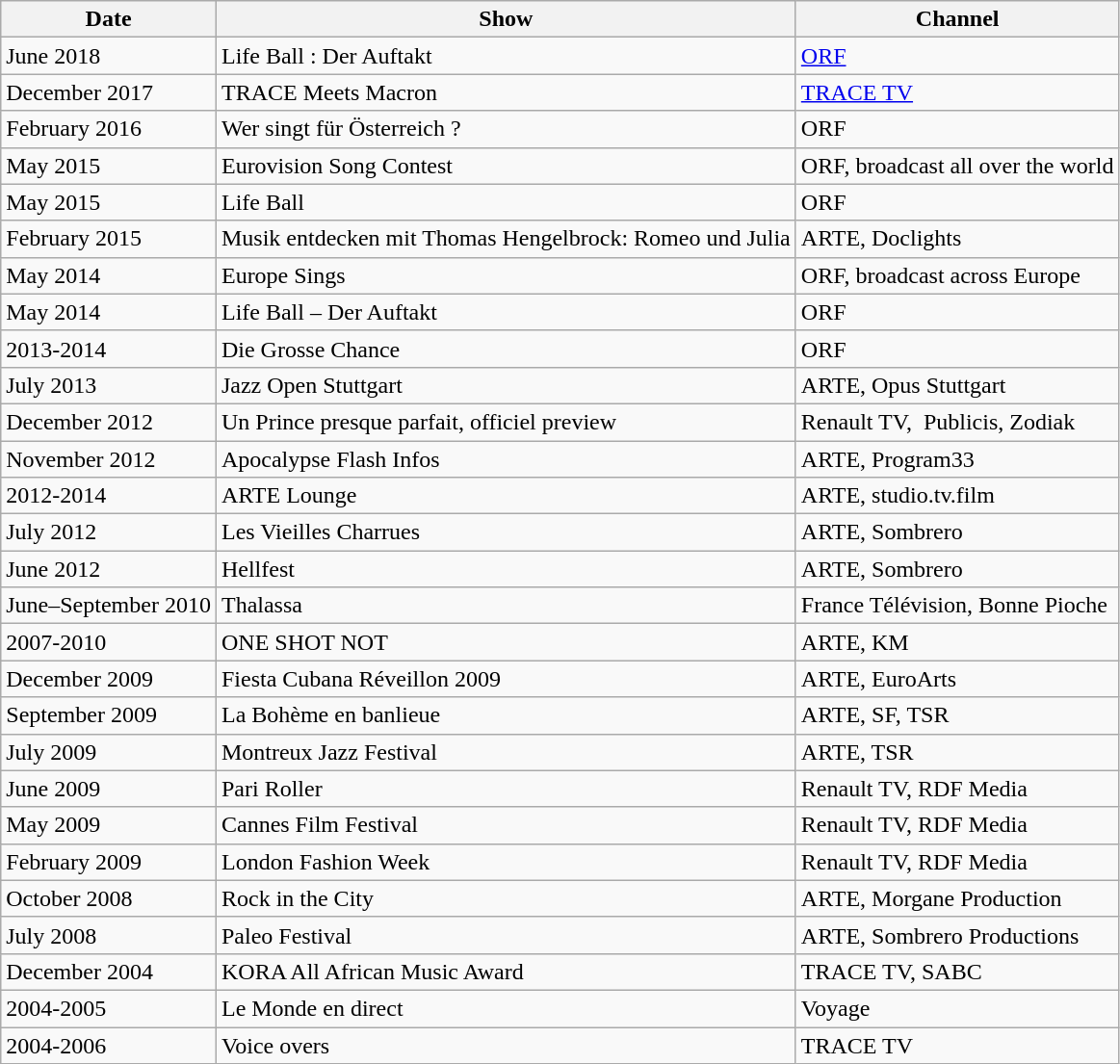<table class="wikitable">
<tr>
<th>Date</th>
<th>Show</th>
<th>Channel</th>
</tr>
<tr>
<td>June 2018</td>
<td>Life Ball : Der Auftakt</td>
<td><a href='#'>ORF</a></td>
</tr>
<tr>
<td>December 2017</td>
<td>TRACE Meets Macron</td>
<td><a href='#'>TRACE TV</a></td>
</tr>
<tr>
<td>February 2016</td>
<td>Wer singt für Österreich ?</td>
<td>ORF</td>
</tr>
<tr>
<td>May 2015</td>
<td>Eurovision Song Contest</td>
<td>ORF, broadcast all over the world</td>
</tr>
<tr>
<td>May 2015</td>
<td>Life Ball</td>
<td>ORF</td>
</tr>
<tr>
<td>February 2015</td>
<td>Musik entdecken mit Thomas Hengelbrock: Romeo und Julia</td>
<td>ARTE, Doclights</td>
</tr>
<tr>
<td>May 2014</td>
<td>Europe Sings  </td>
<td>ORF, broadcast across Europe  </td>
</tr>
<tr>
<td>May 2014</td>
<td>Life Ball – Der Auftakt</td>
<td>ORF</td>
</tr>
<tr>
<td>2013-2014</td>
<td>Die Grosse Chance    </td>
<td>ORF</td>
</tr>
<tr>
<td>July 2013</td>
<td>Jazz Open Stuttgart    </td>
<td>ARTE, Opus Stuttgart</td>
</tr>
<tr>
<td>December 2012</td>
<td>Un Prince presque parfait, officiel preview</td>
<td>Renault TV,  Publicis, Zodiak</td>
</tr>
<tr>
<td>November 2012</td>
<td>Apocalypse Flash Infos</td>
<td>ARTE, Program33</td>
</tr>
<tr>
<td>2012-2014</td>
<td>ARTE Lounge  </td>
<td>ARTE, studio.tv.film</td>
</tr>
<tr>
<td>July 2012</td>
<td>Les Vieilles Charrues  </td>
<td>ARTE, Sombrero</td>
</tr>
<tr>
<td>June 2012</td>
<td>Hellfest</td>
<td>ARTE, Sombrero</td>
</tr>
<tr>
<td>June–September 2010</td>
<td>Thalassa</td>
<td>France Télévision, Bonne Pioche</td>
</tr>
<tr>
<td>2007-2010</td>
<td>ONE SHOT NOT</td>
<td>ARTE, KM</td>
</tr>
<tr>
<td>December 2009</td>
<td>Fiesta Cubana Réveillon 2009</td>
<td>ARTE, EuroArts</td>
</tr>
<tr>
<td>September 2009</td>
<td>La Bohème en banlieue        </td>
<td>ARTE, SF, TSR</td>
</tr>
<tr>
<td>July 2009</td>
<td>Montreux Jazz Festival</td>
<td>ARTE, TSR</td>
</tr>
<tr>
<td>June 2009</td>
<td>Pari Roller</td>
<td>Renault TV, RDF Media</td>
</tr>
<tr>
<td>May 2009</td>
<td>Cannes Film Festival  </td>
<td>Renault TV, RDF Media</td>
</tr>
<tr>
<td>February 2009</td>
<td>London Fashion Week</td>
<td>Renault TV, RDF Media</td>
</tr>
<tr>
<td>October 2008</td>
<td>Rock in the City</td>
<td>ARTE, Morgane Production</td>
</tr>
<tr>
<td>July 2008</td>
<td>Paleo Festival</td>
<td>ARTE, Sombrero Productions</td>
</tr>
<tr>
<td>December 2004</td>
<td>KORA All African Music Award</td>
<td>TRACE TV, SABC</td>
</tr>
<tr>
<td>2004-2005</td>
<td>Le Monde en direct</td>
<td>Voyage</td>
</tr>
<tr>
<td>2004-2006</td>
<td>Voice overs    </td>
<td>TRACE TV</td>
</tr>
</table>
